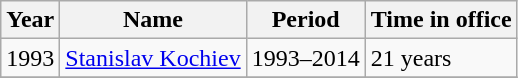<table class="wikitable sortable">
<tr>
<th>Year</th>
<th>Name</th>
<th class="unsortable">Period</th>
<th>Time in office</th>
</tr>
<tr>
<td>1993</td>
<td><a href='#'>Stanislav Kochiev</a></td>
<td>1993–2014</td>
<td>21 years</td>
</tr>
<tr>
</tr>
</table>
